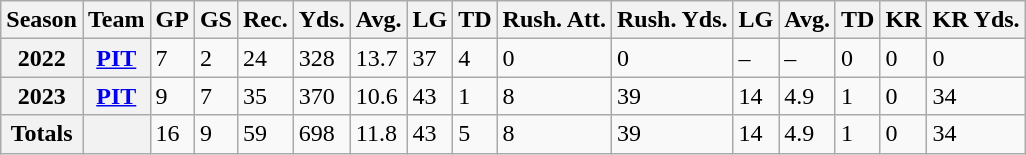<table class="wikitable">
<tr>
<th>Season</th>
<th>Team</th>
<th>GP</th>
<th>GS</th>
<th>Rec.</th>
<th>Yds.</th>
<th>Avg.</th>
<th>LG</th>
<th>TD</th>
<th>Rush. Att.</th>
<th>Rush. Yds.</th>
<th>LG</th>
<th>Avg.</th>
<th>TD</th>
<th>KR</th>
<th>KR Yds.</th>
</tr>
<tr>
<th>2022</th>
<th><a href='#'>PIT</a></th>
<td>7</td>
<td>2</td>
<td>24</td>
<td>328</td>
<td>13.7</td>
<td>37</td>
<td>4</td>
<td>0</td>
<td>0</td>
<td>–</td>
<td>–</td>
<td>0</td>
<td>0</td>
<td>0</td>
</tr>
<tr>
<th>2023</th>
<th><a href='#'>PIT</a></th>
<td>9</td>
<td>7</td>
<td>35</td>
<td>370</td>
<td>10.6</td>
<td>43</td>
<td>1</td>
<td>8</td>
<td>39</td>
<td>14</td>
<td>4.9</td>
<td>1</td>
<td>0</td>
<td>34</td>
</tr>
<tr>
<th>Totals</th>
<th></th>
<td>16</td>
<td>9</td>
<td>59</td>
<td>698</td>
<td>11.8</td>
<td>43</td>
<td>5</td>
<td>8</td>
<td>39</td>
<td>14</td>
<td>4.9</td>
<td>1</td>
<td>0</td>
<td>34</td>
</tr>
</table>
